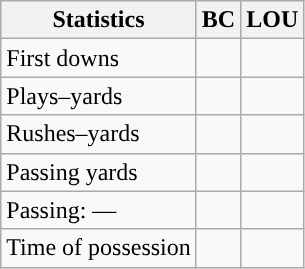<table class="wikitable" style="float:left">
<tr>
<th>Statistics</th>
<th>BC</th>
<th>LOU</th>
</tr>
<tr>
<td>First downs</td>
<td></td>
<td></td>
</tr>
<tr>
<td>Plays–yards</td>
<td></td>
<td></td>
</tr>
<tr>
<td>Rushes–yards</td>
<td></td>
<td></td>
</tr>
<tr>
<td>Passing yards</td>
<td></td>
<td></td>
</tr>
<tr>
<td>Passing: ––</td>
<td></td>
<td></td>
</tr>
<tr>
<td>Time of possession</td>
<td></td>
<td></td>
</tr>
</table>
